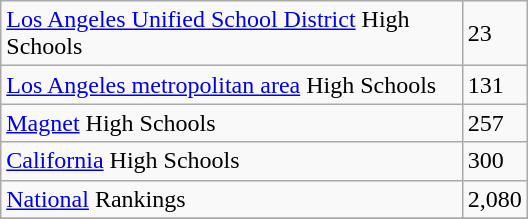<table class="wikitable floatright" style="width: 22em;">
<tr>
<td><a href='#'>Los Angeles Unified School District</a> High Schools</td>
<td>23</td>
</tr>
<tr>
<td><a href='#'>Los Angeles metropolitan area</a> High Schools</td>
<td>131</td>
</tr>
<tr>
<td><a href='#'>Magnet</a> High Schools</td>
<td>257</td>
</tr>
<tr>
<td><a href='#'>California</a> High Schools</td>
<td>300</td>
</tr>
<tr>
<td><a href='#'>National</a> Rankings</td>
<td>2,080</td>
</tr>
<tr>
</tr>
</table>
